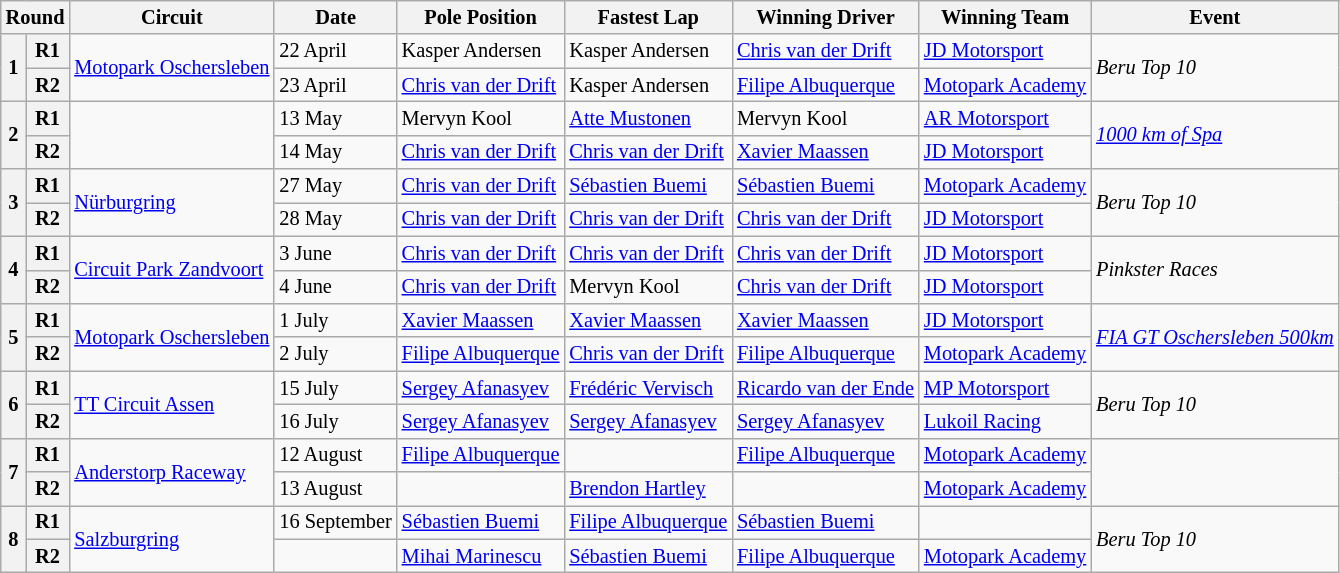<table class="wikitable" style="font-size:85%">
<tr>
<th colspan=2>Round</th>
<th>Circuit</th>
<th>Date</th>
<th>Pole Position</th>
<th>Fastest Lap</th>
<th>Winning Driver</th>
<th>Winning Team</th>
<th>Event</th>
</tr>
<tr>
<th rowspan=2>1</th>
<th>R1</th>
<td rowspan=2> <a href='#'>Motopark Oschersleben</a></td>
<td>22 April</td>
<td> Kasper Andersen</td>
<td> Kasper Andersen</td>
<td> <a href='#'>Chris van der Drift</a></td>
<td> <a href='#'>JD Motorsport</a></td>
<td rowspan=2><em>Beru Top 10</em></td>
</tr>
<tr>
<th>R2</th>
<td>23 April</td>
<td> <a href='#'>Chris van der Drift</a></td>
<td> Kasper Andersen</td>
<td> <a href='#'>Filipe Albuquerque</a></td>
<td> <a href='#'>Motopark Academy</a></td>
</tr>
<tr>
<th rowspan=2>2</th>
<th>R1</th>
<td rowspan=2></td>
<td>13 May</td>
<td> Mervyn Kool</td>
<td> <a href='#'>Atte Mustonen</a></td>
<td> Mervyn Kool</td>
<td> <a href='#'>AR Motorsport</a></td>
<td rowspan=2><em><a href='#'>1000 km of Spa</a></em></td>
</tr>
<tr>
<th>R2</th>
<td>14 May</td>
<td> <a href='#'>Chris van der Drift</a></td>
<td> <a href='#'>Chris van der Drift</a></td>
<td> <a href='#'>Xavier Maassen</a></td>
<td> <a href='#'>JD Motorsport</a></td>
</tr>
<tr>
<th rowspan=2>3</th>
<th>R1</th>
<td rowspan=2> <a href='#'>Nürburgring</a></td>
<td>27 May</td>
<td> <a href='#'>Chris van der Drift</a></td>
<td> <a href='#'>Sébastien Buemi</a></td>
<td> <a href='#'>Sébastien Buemi</a></td>
<td> <a href='#'>Motopark Academy</a></td>
<td rowspan=2><em>Beru Top 10</em></td>
</tr>
<tr>
<th>R2</th>
<td>28 May</td>
<td> <a href='#'>Chris van der Drift</a></td>
<td> <a href='#'>Chris van der Drift</a></td>
<td> <a href='#'>Chris van der Drift</a></td>
<td> <a href='#'>JD Motorsport</a></td>
</tr>
<tr>
<th rowspan=2>4</th>
<th>R1</th>
<td rowspan=2> <a href='#'>Circuit Park Zandvoort</a></td>
<td>3 June</td>
<td> <a href='#'>Chris van der Drift</a></td>
<td> <a href='#'>Chris van der Drift</a></td>
<td> <a href='#'>Chris van der Drift</a></td>
<td> <a href='#'>JD Motorsport</a></td>
<td rowspan=2><em>Pinkster Races</em></td>
</tr>
<tr>
<th>R2</th>
<td>4 June</td>
<td> <a href='#'>Chris van der Drift</a></td>
<td> Mervyn Kool</td>
<td> <a href='#'>Chris van der Drift</a></td>
<td> <a href='#'>JD Motorsport</a></td>
</tr>
<tr>
<th rowspan=2>5</th>
<th>R1</th>
<td rowspan=2> <a href='#'>Motopark Oschersleben</a></td>
<td>1 July</td>
<td> <a href='#'>Xavier Maassen</a></td>
<td> <a href='#'>Xavier Maassen</a></td>
<td> <a href='#'>Xavier Maassen</a></td>
<td> <a href='#'>JD Motorsport</a></td>
<td rowspan=2><em><a href='#'>FIA GT Oschersleben 500km</a></em></td>
</tr>
<tr>
<th>R2</th>
<td>2 July</td>
<td> <a href='#'>Filipe Albuquerque</a></td>
<td> <a href='#'>Chris van der Drift</a></td>
<td> <a href='#'>Filipe Albuquerque</a></td>
<td> <a href='#'>Motopark Academy</a></td>
</tr>
<tr>
<th rowspan=2>6</th>
<th>R1</th>
<td rowspan=2> <a href='#'>TT Circuit Assen</a></td>
<td>15 July</td>
<td> <a href='#'>Sergey Afanasyev</a></td>
<td> <a href='#'>Frédéric Vervisch</a></td>
<td> <a href='#'>Ricardo van der Ende</a></td>
<td> <a href='#'>MP Motorsport</a></td>
<td rowspan=2><em>Beru Top 10</em></td>
</tr>
<tr>
<th>R2</th>
<td>16 July</td>
<td> <a href='#'>Sergey Afanasyev</a></td>
<td> <a href='#'>Sergey Afanasyev</a></td>
<td> <a href='#'>Sergey Afanasyev</a></td>
<td> <a href='#'>Lukoil Racing</a></td>
</tr>
<tr>
<th rowspan=2>7</th>
<th>R1</th>
<td rowspan=2> <a href='#'>Anderstorp Raceway</a></td>
<td>12 August</td>
<td> <a href='#'>Filipe Albuquerque</a></td>
<td></td>
<td> <a href='#'>Filipe Albuquerque</a></td>
<td> <a href='#'>Motopark Academy</a></td>
<td rowspan=2></td>
</tr>
<tr>
<th>R2</th>
<td>13 August</td>
<td></td>
<td> <a href='#'>Brendon Hartley</a></td>
<td></td>
<td> <a href='#'>Motopark Academy</a></td>
</tr>
<tr>
<th rowspan=2>8</th>
<th>R1</th>
<td rowspan=2> <a href='#'>Salzburgring</a></td>
<td>16 September</td>
<td> <a href='#'>Sébastien Buemi</a></td>
<td> <a href='#'>Filipe Albuquerque</a></td>
<td> <a href='#'>Sébastien Buemi</a></td>
<td></td>
<td rowspan=2><em>Beru Top 10</em></td>
</tr>
<tr>
<th>R2</th>
<td></td>
<td> <a href='#'>Mihai Marinescu</a></td>
<td> <a href='#'>Sébastien Buemi</a></td>
<td> <a href='#'>Filipe Albuquerque</a></td>
<td> <a href='#'>Motopark Academy</a></td>
</tr>
</table>
